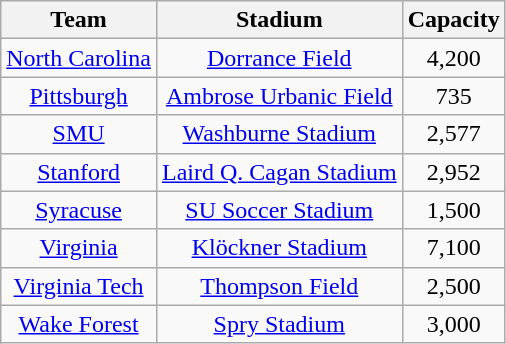<table class="wikitable sortable" style="text-align:center">
<tr>
<th>Team</th>
<th>Stadium</th>
<th>Capacity</th>
</tr>
<tr>
<td><a href='#'>North Carolina</a></td>
<td><a href='#'>Dorrance Field</a></td>
<td>4,200</td>
</tr>
<tr>
<td><a href='#'>Pittsburgh</a></td>
<td><a href='#'>Ambrose Urbanic Field</a></td>
<td>735</td>
</tr>
<tr>
<td><a href='#'>SMU</a></td>
<td><a href='#'>Washburne Stadium</a></td>
<td>2,577</td>
</tr>
<tr>
<td><a href='#'>Stanford</a></td>
<td><a href='#'>Laird Q. Cagan Stadium</a></td>
<td>2,952</td>
</tr>
<tr>
<td><a href='#'>Syracuse</a></td>
<td><a href='#'>SU Soccer Stadium</a></td>
<td>1,500</td>
</tr>
<tr>
<td><a href='#'>Virginia</a></td>
<td><a href='#'>Klöckner Stadium</a></td>
<td>7,100</td>
</tr>
<tr>
<td><a href='#'>Virginia Tech</a></td>
<td><a href='#'>Thompson Field</a></td>
<td>2,500</td>
</tr>
<tr>
<td><a href='#'>Wake Forest</a></td>
<td><a href='#'>Spry Stadium</a></td>
<td>3,000</td>
</tr>
</table>
